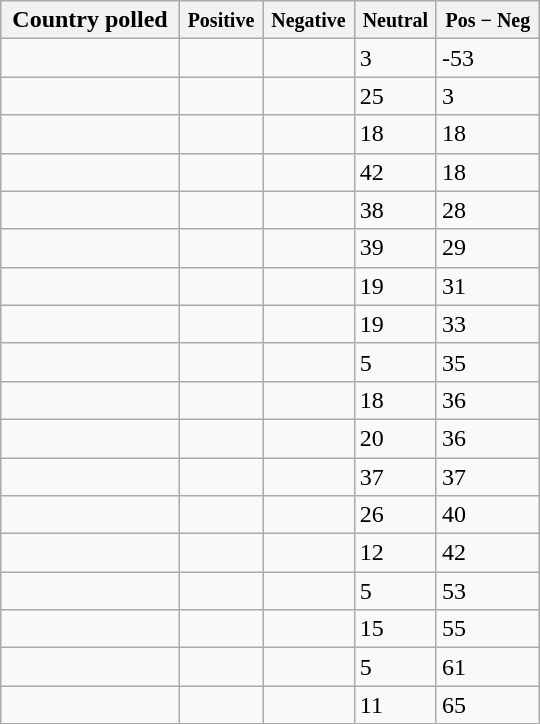<table class="wikitable sortable floatright" style="width:360px; border:1px black; float:right; margin-left:1em;">
<tr>
<th>Country polled</th>
<th><small> Positive</small></th>
<th><small>Negative</small></th>
<th><small>Neutral</small></th>
<th><small>Pos − Neg</small></th>
</tr>
<tr>
<td></td>
<td></td>
<td></td>
<td>3</td>
<td><span>-53</span></td>
</tr>
<tr>
<td></td>
<td></td>
<td></td>
<td>25</td>
<td><span>3</span></td>
</tr>
<tr>
<td></td>
<td></td>
<td></td>
<td>18</td>
<td><span>18</span></td>
</tr>
<tr>
<td></td>
<td></td>
<td></td>
<td>42</td>
<td><span>18</span></td>
</tr>
<tr>
<td></td>
<td></td>
<td></td>
<td>38</td>
<td><span>28</span></td>
</tr>
<tr>
<td></td>
<td></td>
<td></td>
<td>39</td>
<td><span>29</span></td>
</tr>
<tr>
<td></td>
<td></td>
<td></td>
<td>19</td>
<td><span>31</span></td>
</tr>
<tr>
<td></td>
<td></td>
<td></td>
<td>19</td>
<td><span>33</span></td>
</tr>
<tr>
<td></td>
<td></td>
<td></td>
<td>5</td>
<td><span>35</span></td>
</tr>
<tr>
<td></td>
<td></td>
<td></td>
<td>18</td>
<td><span>36</span></td>
</tr>
<tr>
<td></td>
<td></td>
<td></td>
<td>20</td>
<td><span>36</span></td>
</tr>
<tr>
<td></td>
<td></td>
<td></td>
<td>37</td>
<td><span>37</span></td>
</tr>
<tr>
<td></td>
<td></td>
<td></td>
<td>26</td>
<td><span>40</span></td>
</tr>
<tr>
<td></td>
<td></td>
<td></td>
<td>12</td>
<td><span>42</span></td>
</tr>
<tr>
<td></td>
<td></td>
<td></td>
<td>5</td>
<td><span>53</span></td>
</tr>
<tr>
<td></td>
<td></td>
<td></td>
<td>15</td>
<td><span>55</span></td>
</tr>
<tr>
<td></td>
<td></td>
<td></td>
<td>5</td>
<td><span>61</span></td>
</tr>
<tr>
<td></td>
<td></td>
<td></td>
<td>11</td>
<td><span>65</span></td>
</tr>
<tr>
</tr>
</table>
